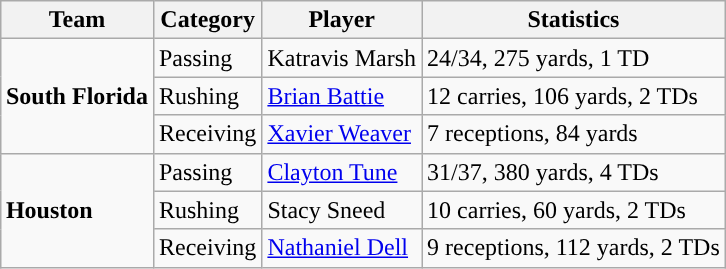<table class="wikitable" style="float: right;">
<tr>
<th>Team</th>
<th>Category</th>
<th>Player</th>
<th>Statistics</th>
</tr>
<tr>
<td rowspan=3><strong>South Florida</strong></td>
<td>Passing</td>
<td>Katravis Marsh</td>
<td>24/34, 275 yards, 1 TD</td>
</tr>
<tr>
<td>Rushing</td>
<td><a href='#'>Brian Battie</a></td>
<td>12 carries, 106 yards, 2 TDs</td>
</tr>
<tr>
<td>Receiving</td>
<td><a href='#'>Xavier Weaver</a></td>
<td>7 receptions, 84 yards</td>
</tr>
<tr>
<td rowspan=3><strong>Houston</strong></td>
<td>Passing</td>
<td><a href='#'>Clayton Tune</a></td>
<td>31/37, 380 yards, 4 TDs</td>
</tr>
<tr>
<td>Rushing</td>
<td>Stacy Sneed</td>
<td>10 carries, 60 yards, 2 TDs</td>
</tr>
<tr>
<td>Receiving</td>
<td><a href='#'>Nathaniel Dell</a></td>
<td>9 receptions, 112 yards, 2 TDs</td>
</tr>
</table>
